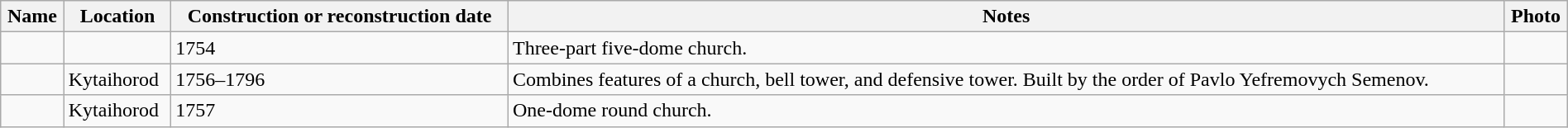<table class="wikitable sortable" width="100%">
<tr>
<th>Name</th>
<th>Location</th>
<th>Construction or reconstruction date</th>
<th>Notes</th>
<th>Photo</th>
</tr>
<tr>
<td></td>
<td></td>
<td>1754</td>
<td>Three-part five-dome church.</td>
<td></td>
</tr>
<tr>
<td></td>
<td>Kytaihorod</td>
<td>1756–1796</td>
<td>Combines features of a church, bell tower, and defensive tower. Built by the order of Pavlo Yefremovych Semenov.</td>
<td></td>
</tr>
<tr>
<td></td>
<td>Kytaihorod</td>
<td>1757</td>
<td>One-dome round church.</td>
<td></td>
</tr>
</table>
